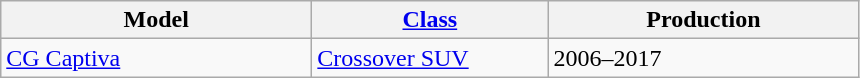<table class="wikitable">
<tr>
<th style="width:200px;">Model</th>
<th style="width:150px;"><a href='#'>Class</a></th>
<th style="width:200px;">Production</th>
</tr>
<tr>
<td valign="top"><a href='#'>CG Captiva</a></td>
<td valign="top"><a href='#'>Crossover SUV</a></td>
<td valign="top">2006–2017</td>
</tr>
</table>
